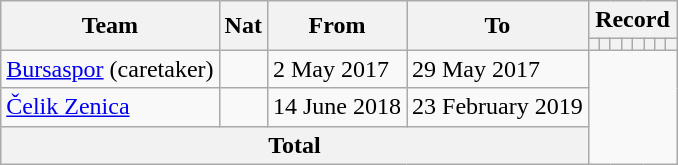<table class="wikitable" style="text-align: center">
<tr>
<th rowspan="2">Team</th>
<th rowspan="2">Nat</th>
<th rowspan="2">From</th>
<th rowspan="2">To</th>
<th colspan="8">Record</th>
</tr>
<tr>
<th></th>
<th></th>
<th></th>
<th></th>
<th></th>
<th></th>
<th></th>
<th></th>
</tr>
<tr>
<td align="left"><a href='#'>Bursaspor</a> (caretaker)</td>
<td align="center"></td>
<td align="left">2 May 2017</td>
<td align="left">29 May 2017<br></td>
</tr>
<tr>
<td align=left><a href='#'>Čelik Zenica</a></td>
<td align="center"></td>
<td align=left>14 June 2018</td>
<td align=left>23 February 2019<br></td>
</tr>
<tr>
<th colspan="4">Total<br></th>
</tr>
</table>
